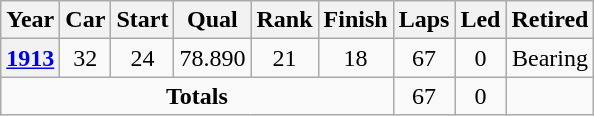<table class="wikitable" style="text-align:center">
<tr>
<th>Year</th>
<th>Car</th>
<th>Start</th>
<th>Qual</th>
<th>Rank</th>
<th>Finish</th>
<th>Laps</th>
<th>Led</th>
<th>Retired</th>
</tr>
<tr>
<th><a href='#'>1913</a></th>
<td>32</td>
<td>24</td>
<td>78.890</td>
<td>21</td>
<td>18</td>
<td>67</td>
<td>0</td>
<td>Bearing</td>
</tr>
<tr>
<td colspan=6><strong>Totals</strong></td>
<td>67</td>
<td>0</td>
<td></td>
</tr>
</table>
